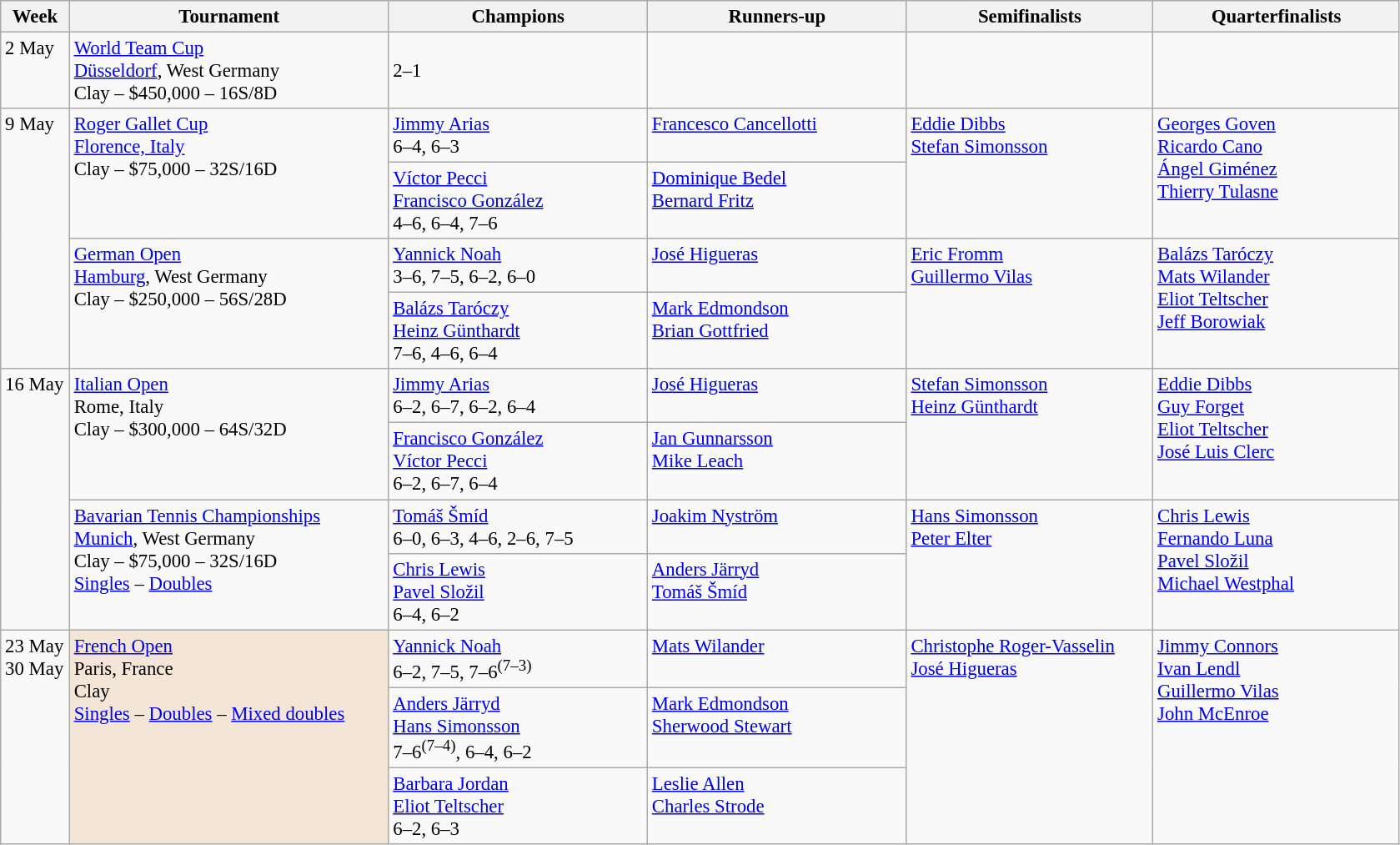<table class="wikitable" style="font-size:95%;">
<tr>
<th style="width:48px;">Week</th>
<th style="width:248px;">Tournament</th>
<th style="width:200px;">Champions</th>
<th style="width:200px;">Runners-up</th>
<th style="width:190px;">Semifinalists</th>
<th style="width:190px;">Quarterfinalists</th>
</tr>
<tr valign=top>
<td>2 May</td>
<td><a href='#'>World Team Cup</a><br><a href='#'>Düsseldorf</a>, West Germany <br> Clay – $450,000 – 16S/8D</td>
<td><br> 2–1</td>
<td></td>
<td> <br> </td>
<td> <br>  <br>  <br> </td>
</tr>
<tr valign=top>
<td rowspan=4>9 May</td>
<td rowspan=2><a href='#'>Roger Gallet Cup</a> <br> <a href='#'>Florence, Italy</a> <br> Clay – $75,000 – 32S/16D</td>
<td> <a href='#'>Jimmy Arias</a> <br> 6–4, 6–3</td>
<td> <a href='#'>Francesco Cancellotti</a></td>
<td rowspan=2> <a href='#'>Eddie Dibbs</a> <br>  <a href='#'>Stefan Simonsson</a></td>
<td rowspan=2> <a href='#'>Georges Goven</a> <br>  <a href='#'>Ricardo Cano</a> <br>  <a href='#'>Ángel Giménez</a> <br>  <a href='#'>Thierry Tulasne</a></td>
</tr>
<tr valign=top>
<td> <a href='#'>Víctor Pecci</a> <br>  <a href='#'>Francisco González</a> <br> 4–6, 6–4, 7–6</td>
<td> <a href='#'>Dominique Bedel</a> <br>  <a href='#'>Bernard Fritz</a></td>
</tr>
<tr valign=top>
<td rowspan=2><a href='#'>German Open</a> <br> <a href='#'>Hamburg</a>, West Germany <br> Clay – $250,000 – 56S/28D</td>
<td> <a href='#'>Yannick Noah</a> <br> 3–6, 7–5, 6–2, 6–0</td>
<td> <a href='#'>José Higueras</a></td>
<td rowspan=2> <a href='#'>Eric Fromm</a> <br>  <a href='#'>Guillermo Vilas</a></td>
<td rowspan=2> <a href='#'>Balázs Taróczy</a> <br>  <a href='#'>Mats Wilander</a> <br>  <a href='#'>Eliot Teltscher</a> <br>  <a href='#'>Jeff Borowiak</a></td>
</tr>
<tr valign=top>
<td> <a href='#'>Balázs Taróczy</a> <br>  <a href='#'>Heinz Günthardt</a> <br> 7–6, 4–6, 6–4</td>
<td> <a href='#'>Mark Edmondson</a> <br>  <a href='#'>Brian Gottfried</a></td>
</tr>
<tr valign=top>
<td rowspan=4>16 May</td>
<td rowspan=2><a href='#'>Italian Open</a> <br> Rome, Italy <br> Clay – $300,000 – 64S/32D</td>
<td> <a href='#'>Jimmy Arias</a> <br> 6–2, 6–7, 6–2, 6–4</td>
<td> <a href='#'>José Higueras</a></td>
<td rowspan=2> <a href='#'>Stefan Simonsson</a> <br>  <a href='#'>Heinz Günthardt</a></td>
<td rowspan=2> <a href='#'>Eddie Dibbs</a> <br>  <a href='#'>Guy Forget</a> <br>  <a href='#'>Eliot Teltscher</a> <br>  <a href='#'>José Luis Clerc</a></td>
</tr>
<tr valign=top>
<td> <a href='#'>Francisco González</a> <br>  <a href='#'>Víctor Pecci</a> <br> 6–2, 6–7, 6–4</td>
<td> <a href='#'>Jan Gunnarsson</a> <br>  <a href='#'>Mike Leach</a></td>
</tr>
<tr valign=top>
<td rowspan=2><a href='#'>Bavarian Tennis Championships</a> <br> <a href='#'>Munich</a>, West Germany <br> Clay – $75,000 – 32S/16D <br> <a href='#'>Singles</a> – <a href='#'>Doubles</a></td>
<td> <a href='#'>Tomáš Šmíd</a> <br> 6–0, 6–3, 4–6, 2–6, 7–5</td>
<td> <a href='#'>Joakim Nyström</a></td>
<td rowspan=2> <a href='#'>Hans Simonsson</a> <br>  <a href='#'>Peter Elter</a></td>
<td rowspan=2> <a href='#'>Chris Lewis</a> <br>  <a href='#'>Fernando Luna</a> <br>  <a href='#'>Pavel Složil</a> <br>  <a href='#'>Michael Westphal</a></td>
</tr>
<tr valign=top>
<td> <a href='#'>Chris Lewis</a> <br>  <a href='#'>Pavel Složil</a> <br> 6–4, 6–2</td>
<td> <a href='#'>Anders Järryd</a> <br>  <a href='#'>Tomáš Šmíd</a></td>
</tr>
<tr valign=top>
<td rowspan=3>23 May<br>30 May</td>
<td style="background:#f3e6d7;" rowspan=3><a href='#'>French Open</a> <br> Paris, France <br> Clay <br> <a href='#'>Singles</a> – <a href='#'>Doubles</a> – <a href='#'>Mixed doubles</a></td>
<td> <a href='#'>Yannick Noah</a> <br> 6–2, 7–5, 7–6<sup>(7–3)</sup></td>
<td> <a href='#'>Mats Wilander</a></td>
<td rowspan=3> <a href='#'>Christophe Roger-Vasselin</a> <br>  <a href='#'>José Higueras</a></td>
<td rowspan=3> <a href='#'>Jimmy Connors</a> <br>  <a href='#'>Ivan Lendl</a> <br>  <a href='#'>Guillermo Vilas</a> <br>  <a href='#'>John McEnroe</a></td>
</tr>
<tr valign=top>
<td> <a href='#'>Anders Järryd</a> <br>  <a href='#'>Hans Simonsson</a> <br> 7–6<sup>(7–4)</sup>, 6–4, 6–2</td>
<td> <a href='#'>Mark Edmondson</a> <br>  <a href='#'>Sherwood Stewart</a></td>
</tr>
<tr valign=top>
<td> <a href='#'>Barbara Jordan</a> <br>  <a href='#'>Eliot Teltscher</a> <br> 6–2, 6–3</td>
<td> <a href='#'>Leslie Allen</a> <br>  <a href='#'>Charles Strode</a></td>
</tr>
</table>
